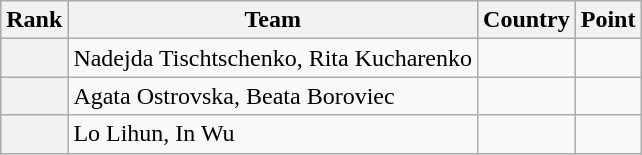<table class="wikitable sortable">
<tr>
<th>Rank</th>
<th>Team</th>
<th>Country</th>
<th>Point</th>
</tr>
<tr>
<th></th>
<td>Nadejda Tischtschenko, Rita Kucharenko</td>
<td></td>
<td></td>
</tr>
<tr>
<th></th>
<td>Agata Ostrovska, Beata Boroviec</td>
<td></td>
<td></td>
</tr>
<tr>
<th></th>
<td>Lo Lihun, In Wu</td>
<td></td>
<td></td>
</tr>
</table>
